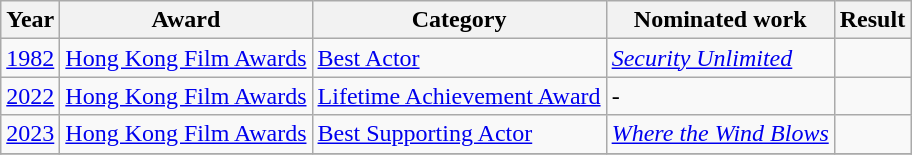<table class="wikitable sortable" style="text-align:left;">
<tr>
<th>Year</th>
<th>Award</th>
<th>Category</th>
<th>Nominated work</th>
<th>Result</th>
</tr>
<tr>
<td><a href='#'>1982</a></td>
<td><a href='#'>Hong Kong Film Awards</a></td>
<td><a href='#'>Best Actor</a></td>
<td><em><a href='#'>Security Unlimited</a></em></td>
<td></td>
</tr>
<tr>
<td><a href='#'>2022</a></td>
<td><a href='#'>Hong Kong Film Awards</a></td>
<td><a href='#'>Lifetime Achievement Award</a></td>
<td>-</td>
<td></td>
</tr>
<tr>
<td><a href='#'>2023</a></td>
<td><a href='#'>Hong Kong Film Awards</a></td>
<td><a href='#'>Best Supporting Actor</a></td>
<td><em><a href='#'>Where the Wind Blows</a></em></td>
<td></td>
</tr>
<tr>
</tr>
</table>
